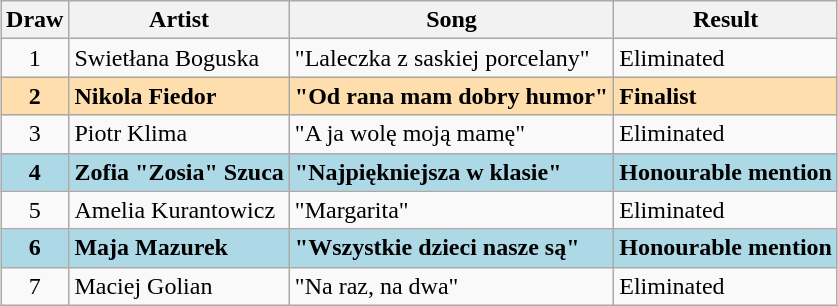<table class="sortable wikitable" style="margin: 1em auto 1em auto">
<tr>
<th>Draw</th>
<th>Artist</th>
<th>Song</th>
<th data-sort-type="number">Result</th>
</tr>
<tr>
<td align="center">1</td>
<td>Swietłana Boguska</td>
<td>"Laleczka z saskiej porcelany"</td>
<td data-sort-value="3">Eliminated</td>
</tr>
<tr style="font-weight:bold; background:navajowhite;">
<td align="center">2</td>
<td>Nikola Fiedor</td>
<td>"Od rana mam dobry humor"</td>
<td data-sort-value="1">Finalist</td>
</tr>
<tr>
<td align="center">3</td>
<td>Piotr Klima</td>
<td>"A ja wolę moją mamę"</td>
<td data-sort-value="3">Eliminated</td>
</tr>
<tr style="font-weight:bold; background:lightblue;">
<td align="center">4</td>
<td>Zofia "Zosia" Szuca</td>
<td>"Najpiękniejsza w klasie"</td>
<td data-sort-value="2">Honourable mention</td>
</tr>
<tr>
<td align="center">5</td>
<td>Amelia Kurantowicz</td>
<td>"Margarita"</td>
<td data-sort-value="3">Eliminated</td>
</tr>
<tr style="font-weight:bold; background:lightblue;">
<td align="center">6</td>
<td>Maja Mazurek</td>
<td>"Wszystkie dzieci nasze są"</td>
<td data-sort-value="2">Honourable mention</td>
</tr>
<tr>
<td align="center">7</td>
<td>Maciej Golian</td>
<td>"Na raz, na dwa"</td>
<td data-sort-value="3">Eliminated</td>
</tr>
</table>
